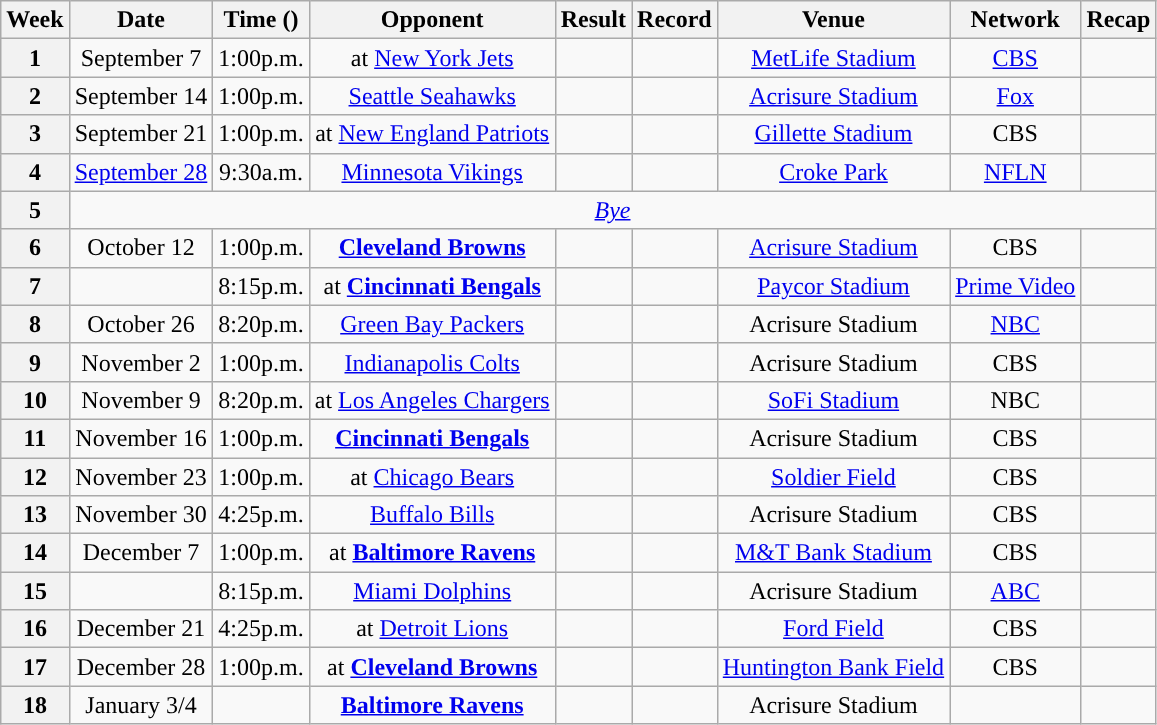<table class="wikitable" style="text-align:center">
<tr>
<th>Week</th>
<th>Date</th>
<th>Time (<a href='#'></a>)</th>
<th>Opponent</th>
<th>Result</th>
<th>Record</th>
<th>Venue</th>
<th>Network</th>
<th>Recap</th>
</tr>
<tr>
<th>1 </th>
<td>September 7</td>
<td>1:00p.m.</td>
<td>at <a href='#'>New York Jets</a></td>
<td></td>
<td></td>
<td><a href='#'>MetLife Stadium</a></td>
<td><a href='#'>CBS</a></td>
<td></td>
</tr>
<tr>
<th>2 </th>
<td>September 14</td>
<td>1:00p.m.</td>
<td><a href='#'>Seattle Seahawks</a></td>
<td></td>
<td></td>
<td><a href='#'>Acrisure Stadium</a></td>
<td><a href='#'>Fox</a></td>
<td></td>
</tr>
<tr>
<th>3 </th>
<td>September 21</td>
<td>1:00p.m.</td>
<td>at <a href='#'>New England Patriots</a></td>
<td></td>
<td></td>
<td><a href='#'>Gillette Stadium</a></td>
<td>CBS</td>
<td></td>
</tr>
<tr>
<th>4 </th>
<td><a href='#'>September 28</a></td>
<td>9:30a.m.</td>
<td><a href='#'>Minnesota Vikings</a></td>
<td></td>
<td></td>
<td> <a href='#'>Croke Park</a> </td>
<td><a href='#'>NFLN</a></td>
<td></td>
</tr>
<tr>
<th>5</th>
<td colspan=8><em><a href='#'>Bye</a></em></td>
</tr>
<tr>
<th>6 </th>
<td>October 12</td>
<td>1:00p.m.</td>
<td><strong><a href='#'>Cleveland Browns</a></strong></td>
<td></td>
<td></td>
<td><a href='#'>Acrisure Stadium</a></td>
<td>CBS</td>
<td></td>
</tr>
<tr>
<th>7 </th>
<td></td>
<td>8:15p.m.</td>
<td>at <strong><a href='#'>Cincinnati Bengals</a></strong></td>
<td></td>
<td></td>
<td><a href='#'>Paycor Stadium</a></td>
<td><a href='#'>Prime Video</a></td>
<td></td>
</tr>
<tr>
<th>8 </th>
<td>October 26</td>
<td>8:20p.m.</td>
<td><a href='#'>Green Bay Packers</a></td>
<td></td>
<td></td>
<td>Acrisure Stadium</td>
<td><a href='#'>NBC</a></td>
<td></td>
</tr>
<tr>
<th>9 </th>
<td>November 2</td>
<td>1:00p.m.</td>
<td><a href='#'>Indianapolis Colts</a></td>
<td></td>
<td></td>
<td>Acrisure Stadium</td>
<td>CBS</td>
<td></td>
</tr>
<tr>
<th>10 </th>
<td>November 9</td>
<td>8:20p.m.</td>
<td>at <a href='#'>Los Angeles Chargers</a></td>
<td></td>
<td></td>
<td><a href='#'>SoFi Stadium</a></td>
<td>NBC</td>
<td></td>
</tr>
<tr>
<th>11 </th>
<td>November 16</td>
<td>1:00p.m.</td>
<td><strong><a href='#'>Cincinnati Bengals</a></strong></td>
<td></td>
<td></td>
<td>Acrisure Stadium</td>
<td>CBS</td>
<td></td>
</tr>
<tr>
<th>12 </th>
<td>November 23</td>
<td>1:00p.m.</td>
<td>at <a href='#'>Chicago Bears</a></td>
<td></td>
<td></td>
<td><a href='#'>Soldier Field</a></td>
<td>CBS</td>
<td></td>
</tr>
<tr>
<th>13 </th>
<td>November 30</td>
<td>4:25p.m.</td>
<td><a href='#'>Buffalo Bills</a></td>
<td></td>
<td></td>
<td>Acrisure Stadium</td>
<td>CBS</td>
<td></td>
</tr>
<tr>
<th>14 </th>
<td>December 7</td>
<td>1:00p.m.</td>
<td>at <strong><a href='#'>Baltimore Ravens</a></strong></td>
<td></td>
<td></td>
<td><a href='#'>M&T Bank Stadium</a></td>
<td>CBS</td>
<td></td>
</tr>
<tr>
<th>15 </th>
<td></td>
<td>8:15p.m.</td>
<td><a href='#'>Miami Dolphins</a></td>
<td></td>
<td></td>
<td>Acrisure Stadium</td>
<td><a href='#'>ABC</a></td>
<td></td>
</tr>
<tr>
<th>16 </th>
<td>December 21</td>
<td>4:25p.m.</td>
<td>at <a href='#'>Detroit Lions</a></td>
<td></td>
<td></td>
<td><a href='#'>Ford Field</a></td>
<td>CBS</td>
<td></td>
</tr>
<tr>
<th>17 </th>
<td>December 28</td>
<td>1:00p.m.</td>
<td>at <strong><a href='#'>Cleveland Browns</a></strong></td>
<td></td>
<td></td>
<td><a href='#'>Huntington Bank Field</a></td>
<td>CBS</td>
<td></td>
</tr>
<tr>
<th>18 </th>
<td>January 3/4</td>
<td></td>
<td><strong><a href='#'>Baltimore Ravens</a></strong></td>
<td></td>
<td></td>
<td>Acrisure Stadium</td>
<td></td>
<td></td>
</tr>
</table>
